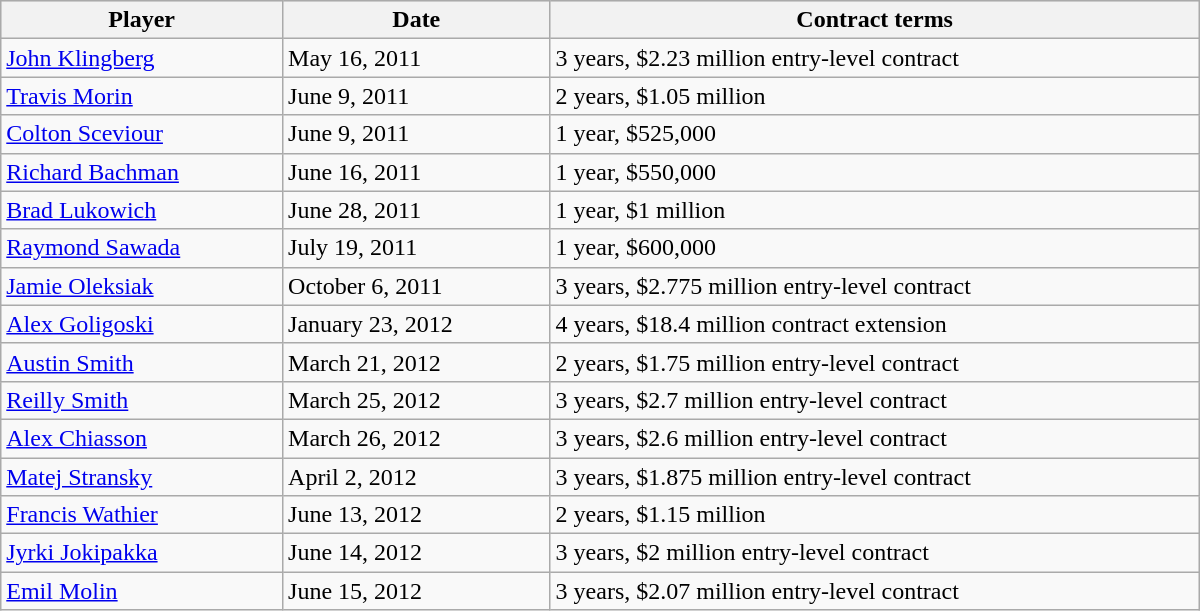<table class="wikitable" style="border-collapse: collapse; width: 50em; padding: 3;">
<tr align="center"  bgcolor="#dddddd">
<th>Player</th>
<th>Date</th>
<th>Contract terms</th>
</tr>
<tr>
<td><a href='#'>John Klingberg</a></td>
<td>May 16, 2011</td>
<td>3 years, $2.23 million entry-level contract</td>
</tr>
<tr>
<td><a href='#'>Travis Morin</a></td>
<td>June 9, 2011</td>
<td>2 years, $1.05 million</td>
</tr>
<tr>
<td><a href='#'>Colton Sceviour</a></td>
<td>June 9, 2011</td>
<td>1 year, $525,000</td>
</tr>
<tr>
<td><a href='#'>Richard Bachman</a></td>
<td>June 16, 2011</td>
<td>1 year, $550,000</td>
</tr>
<tr>
<td><a href='#'>Brad Lukowich</a></td>
<td>June 28, 2011</td>
<td>1 year, $1 million</td>
</tr>
<tr>
<td><a href='#'>Raymond Sawada</a></td>
<td>July 19, 2011</td>
<td>1 year, $600,000</td>
</tr>
<tr>
<td><a href='#'>Jamie Oleksiak</a></td>
<td>October 6, 2011</td>
<td>3 years, $2.775 million entry-level contract</td>
</tr>
<tr>
<td><a href='#'>Alex Goligoski</a></td>
<td>January 23, 2012</td>
<td>4 years, $18.4 million contract extension</td>
</tr>
<tr>
<td><a href='#'>Austin Smith</a></td>
<td>March 21, 2012</td>
<td>2 years, $1.75 million entry-level contract</td>
</tr>
<tr>
<td><a href='#'>Reilly Smith</a></td>
<td>March 25, 2012</td>
<td>3 years, $2.7 million entry-level contract</td>
</tr>
<tr>
<td><a href='#'>Alex Chiasson</a></td>
<td>March 26, 2012</td>
<td>3 years, $2.6 million entry-level contract</td>
</tr>
<tr>
<td><a href='#'>Matej Stransky</a></td>
<td>April 2, 2012</td>
<td>3 years, $1.875 million entry-level contract</td>
</tr>
<tr>
<td><a href='#'>Francis Wathier</a></td>
<td>June 13, 2012</td>
<td>2 years, $1.15 million</td>
</tr>
<tr>
<td><a href='#'>Jyrki Jokipakka</a></td>
<td>June 14, 2012</td>
<td>3 years, $2 million entry-level contract</td>
</tr>
<tr>
<td><a href='#'>Emil Molin</a></td>
<td>June 15, 2012</td>
<td>3 years, $2.07 million entry-level contract</td>
</tr>
</table>
